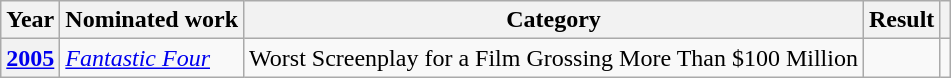<table class="wikitable plainrowheaders">
<tr>
<th scope="col">Year</th>
<th scope="col">Nominated work</th>
<th scope="col">Category</th>
<th scope="col">Result</th>
<th scope="col"></th>
</tr>
<tr>
<th scope="row"><a href='#'>2005</a></th>
<td><em><a href='#'>Fantastic Four</a></em></td>
<td>Worst Screenplay for a Film Grossing More Than $100 Million</td>
<td></td>
<td></td>
</tr>
</table>
